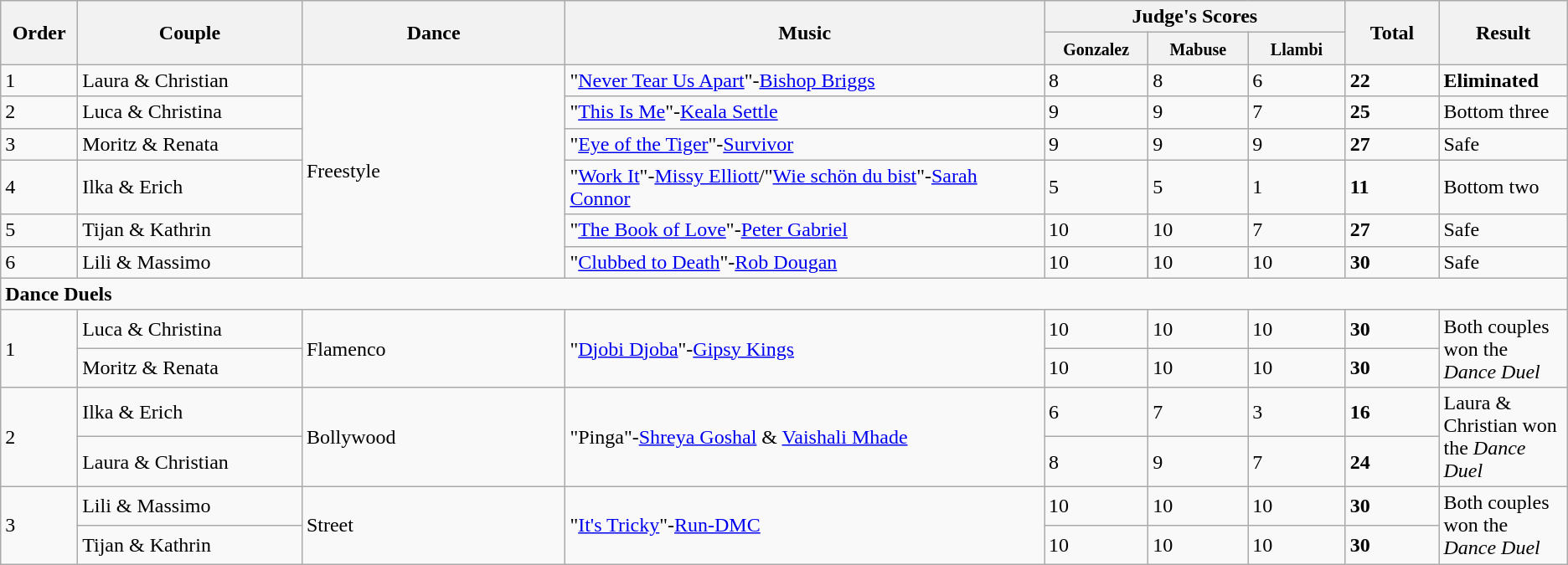<table class="wikitable sortable center">
<tr>
<th rowspan="2" style="width: 4em">Order</th>
<th rowspan="2" style="width: 17em">Couple</th>
<th rowspan="2" style="width: 20em">Dance</th>
<th rowspan="2" style="width: 40em">Music</th>
<th colspan="3">Judge's Scores</th>
<th rowspan="2" style="width: 6em">Total</th>
<th rowspan="2" style="width: 7em">Result</th>
</tr>
<tr>
<th style="width: 6em"><small>Gonzalez</small></th>
<th style="width: 6em"><small>Mabuse</small></th>
<th style="width: 6em"><small>Llambi</small></th>
</tr>
<tr>
<td>1</td>
<td>Laura & Christian</td>
<td rowspan="6">Freestyle</td>
<td>"<a href='#'>Never Tear Us Apart</a>"-<a href='#'>Bishop Briggs</a></td>
<td>8</td>
<td>8</td>
<td>6</td>
<td><strong>22</strong></td>
<td><strong>Eliminated</strong></td>
</tr>
<tr>
<td>2</td>
<td>Luca & Christina</td>
<td>"<a href='#'>This Is Me</a>"-<a href='#'>Keala Settle</a></td>
<td>9</td>
<td>9</td>
<td>7</td>
<td><strong>25</strong></td>
<td>Bottom three</td>
</tr>
<tr>
<td>3</td>
<td>Moritz & Renata</td>
<td>"<a href='#'>Eye of the Tiger</a>"-<a href='#'>Survivor</a></td>
<td>9</td>
<td>9</td>
<td>9</td>
<td><strong>27</strong></td>
<td>Safe</td>
</tr>
<tr>
<td>4</td>
<td>Ilka & Erich</td>
<td>"<a href='#'>Work It</a>"-<a href='#'>Missy Elliott</a>/"<a href='#'>Wie schön du bist</a>"-<a href='#'>Sarah Connor</a></td>
<td>5</td>
<td>5</td>
<td>1</td>
<td><strong>11</strong></td>
<td>Bottom two</td>
</tr>
<tr>
<td>5</td>
<td>Tijan & Kathrin</td>
<td>"<a href='#'>The Book of Love</a>"-<a href='#'>Peter Gabriel</a></td>
<td>10</td>
<td>10</td>
<td>7</td>
<td><strong>27</strong></td>
<td>Safe</td>
</tr>
<tr>
<td>6</td>
<td>Lili & Massimo</td>
<td>"<a href='#'>Clubbed to Death</a>"-<a href='#'>Rob Dougan</a></td>
<td>10</td>
<td>10</td>
<td>10</td>
<td><strong>30</strong></td>
<td>Safe</td>
</tr>
<tr>
<td colspan="9"><strong>Dance Duels</strong></td>
</tr>
<tr>
<td rowspan="2">1</td>
<td>Luca & Christina</td>
<td rowspan="2">Flamenco</td>
<td rowspan="2">"<a href='#'>Djobi Djoba</a>"-<a href='#'>Gipsy Kings</a></td>
<td>10</td>
<td>10</td>
<td>10</td>
<td><strong>30</strong></td>
<td rowspan="2">Both couples won the <em>Dance Duel</em></td>
</tr>
<tr>
<td>Moritz & Renata</td>
<td>10</td>
<td>10</td>
<td>10</td>
<td><strong>30</strong></td>
</tr>
<tr>
<td rowspan="2">2</td>
<td>Ilka & Erich</td>
<td rowspan="2">Bollywood</td>
<td rowspan="2">"Pinga"-<a href='#'>Shreya Goshal</a> & <a href='#'>Vaishali Mhade</a></td>
<td>6</td>
<td>7</td>
<td>3</td>
<td><strong>16</strong></td>
<td rowspan="2">Laura & Christian won the <em>Dance Duel</em></td>
</tr>
<tr>
<td>Laura & Christian</td>
<td>8</td>
<td>9</td>
<td>7</td>
<td><strong>24</strong></td>
</tr>
<tr>
<td rowspan="2">3</td>
<td>Lili & Massimo</td>
<td rowspan="2">Street</td>
<td rowspan="2">"<a href='#'>It's Tricky</a>"-<a href='#'>Run-DMC</a></td>
<td>10</td>
<td>10</td>
<td>10</td>
<td><strong>30</strong></td>
<td rowspan="2">Both couples won the <em>Dance Duel</em></td>
</tr>
<tr>
<td>Tijan & Kathrin</td>
<td>10</td>
<td>10</td>
<td>10</td>
<td><strong>30</strong></td>
</tr>
</table>
